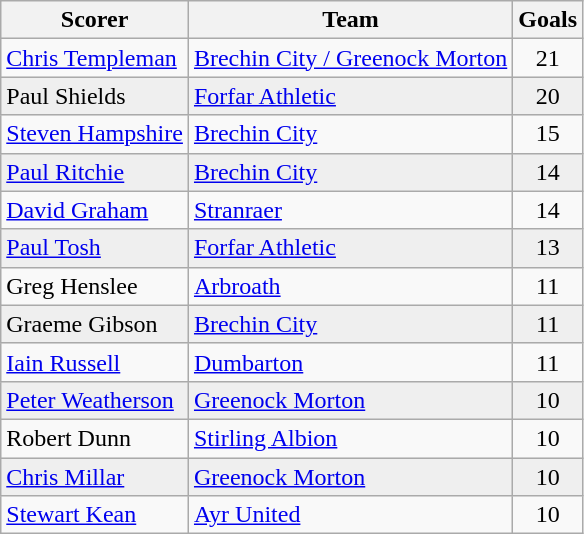<table class="wikitable sortable">
<tr>
<th>Scorer</th>
<th>Team</th>
<th>Goals</th>
</tr>
<tr>
<td> <a href='#'>Chris Templeman</a></td>
<td><a href='#'>Brechin City / Greenock Morton</a></td>
<td style="text-align:center;">21</td>
</tr>
<tr bgcolor="#EFEFEF">
<td> Paul Shields</td>
<td><a href='#'>Forfar Athletic</a></td>
<td style="text-align:center;">20</td>
</tr>
<tr>
<td> <a href='#'>Steven Hampshire</a></td>
<td><a href='#'>Brechin City</a></td>
<td style="text-align:center;">15</td>
</tr>
<tr bgcolor="#EFEFEF">
<td> <a href='#'>Paul Ritchie</a></td>
<td><a href='#'>Brechin City</a></td>
<td style="text-align:center;">14</td>
</tr>
<tr>
<td> <a href='#'>David Graham</a></td>
<td><a href='#'>Stranraer</a></td>
<td style="text-align:center;">14</td>
</tr>
<tr bgcolor="#EFEFEF">
<td> <a href='#'>Paul Tosh</a></td>
<td><a href='#'>Forfar Athletic</a></td>
<td style="text-align:center;">13</td>
</tr>
<tr>
<td> Greg Henslee</td>
<td><a href='#'>Arbroath</a></td>
<td style="text-align:center;">11</td>
</tr>
<tr bgcolor="#EFEFEF">
<td> Graeme Gibson</td>
<td><a href='#'>Brechin City</a></td>
<td style="text-align:center;">11</td>
</tr>
<tr>
<td> <a href='#'>Iain Russell</a></td>
<td><a href='#'>Dumbarton</a></td>
<td style="text-align:center;">11</td>
</tr>
<tr bgcolor="#EFEFEF">
<td> <a href='#'>Peter Weatherson</a></td>
<td><a href='#'>Greenock Morton</a></td>
<td style="text-align:center;">10</td>
</tr>
<tr>
<td> Robert Dunn</td>
<td><a href='#'>Stirling Albion</a></td>
<td style="text-align:center;">10</td>
</tr>
<tr bgcolor="#EFEFEF">
<td> <a href='#'>Chris Millar</a></td>
<td><a href='#'>Greenock Morton</a></td>
<td style="text-align:center;">10</td>
</tr>
<tr>
<td> <a href='#'>Stewart Kean</a></td>
<td><a href='#'>Ayr United</a></td>
<td style="text-align:center;">10</td>
</tr>
</table>
